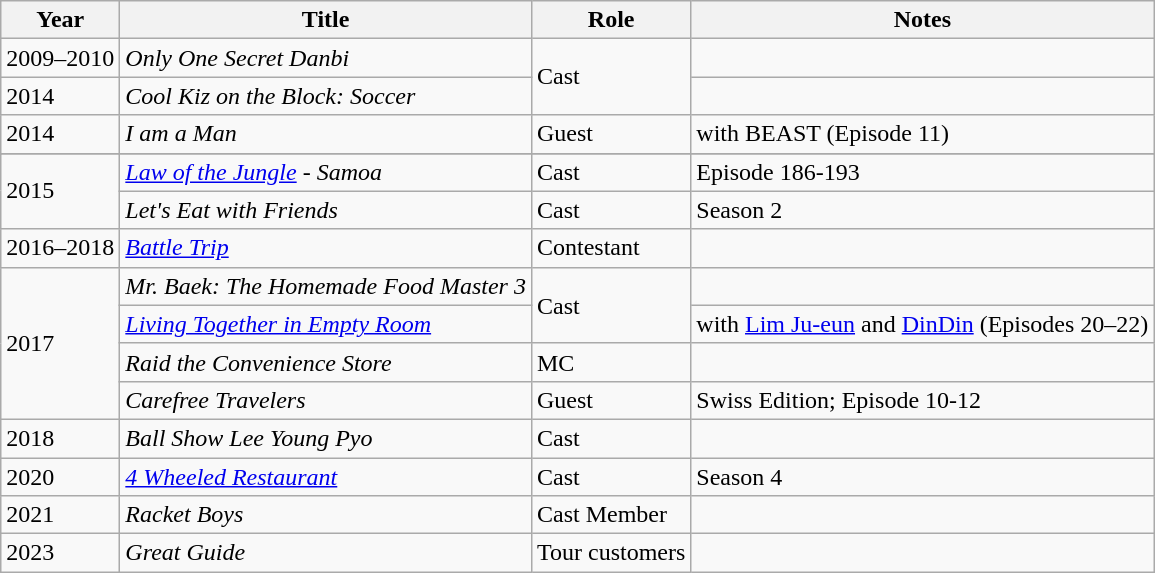<table class="wikitable">
<tr>
<th>Year</th>
<th>Title</th>
<th>Role</th>
<th>Notes</th>
</tr>
<tr>
<td>2009–2010</td>
<td><em>Only One Secret Danbi</em></td>
<td rowspan=2>Cast</td>
<td></td>
</tr>
<tr>
<td>2014</td>
<td><em>Cool Kiz on the Block: Soccer</em></td>
<td></td>
</tr>
<tr>
<td>2014</td>
<td><em>I am a Man</em></td>
<td>Guest</td>
<td>with BEAST (Episode 11)</td>
</tr>
<tr>
</tr>
<tr>
<td rowspan="2">2015</td>
<td><em><a href='#'>Law of the Jungle</a> - Samoa</em></td>
<td>Cast</td>
<td>Episode 186-193</td>
</tr>
<tr>
<td><em>Let's Eat with Friends</em></td>
<td>Cast</td>
<td>Season 2</td>
</tr>
<tr>
<td>2016–2018</td>
<td><em><a href='#'>Battle Trip</a></em></td>
<td>Contestant</td>
<td with Sul Min-seok (Episode 1)></td>
</tr>
<tr>
<td rowspan=4>2017</td>
<td><em>Mr. Baek: The Homemade Food Master 3</em></td>
<td rowspan=2>Cast</td>
<td></td>
</tr>
<tr>
<td><em><a href='#'>Living Together in Empty Room</a></em></td>
<td>with <a href='#'>Lim Ju-eun</a> and <a href='#'>DinDin</a> (Episodes 20–22)</td>
</tr>
<tr>
<td><em>Raid the Convenience Store</em></td>
<td>MC</td>
<td></td>
</tr>
<tr>
<td><em>Carefree Travelers</em></td>
<td>Guest</td>
<td>Swiss Edition; Episode 10-12</td>
</tr>
<tr>
<td>2018</td>
<td><em>Ball Show Lee Young Pyo</em></td>
<td>Cast</td>
<td></td>
</tr>
<tr>
<td>2020</td>
<td><em><a href='#'>4 Wheeled Restaurant</a></em></td>
<td>Cast</td>
<td>Season 4</td>
</tr>
<tr>
<td>2021</td>
<td><em>Racket Boys</em></td>
<td>Cast Member</td>
<td></td>
</tr>
<tr>
<td>2023</td>
<td><em>Great Guide</em></td>
<td>Tour customers</td>
<td></td>
</tr>
</table>
